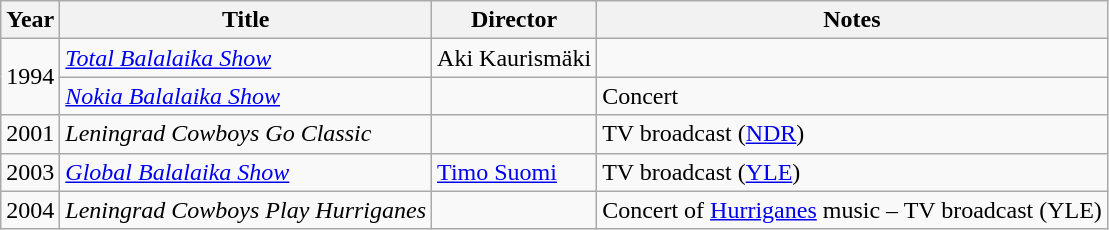<table class="wikitable">
<tr>
<th>Year</th>
<th>Title</th>
<th>Director</th>
<th>Notes</th>
</tr>
<tr>
<td rowspan="2">1994</td>
<td><em><a href='#'>Total Balalaika Show</a></em></td>
<td>Aki Kaurismäki</td>
<td></td>
</tr>
<tr>
<td><em><a href='#'>Nokia Balalaika Show</a></em></td>
<td></td>
<td>Concert</td>
</tr>
<tr>
<td>2001</td>
<td><em>Leningrad Cowboys Go Classic</em></td>
<td></td>
<td>TV broadcast (<a href='#'>NDR</a>)</td>
</tr>
<tr>
<td>2003</td>
<td><em><a href='#'>Global Balalaika Show</a></em></td>
<td><a href='#'>Timo Suomi</a></td>
<td>TV broadcast (<a href='#'>YLE</a>)</td>
</tr>
<tr>
<td>2004</td>
<td><em>Leningrad Cowboys Play Hurriganes</em></td>
<td></td>
<td>Concert of <a href='#'>Hurriganes</a> music – TV broadcast (YLE)</td>
</tr>
</table>
